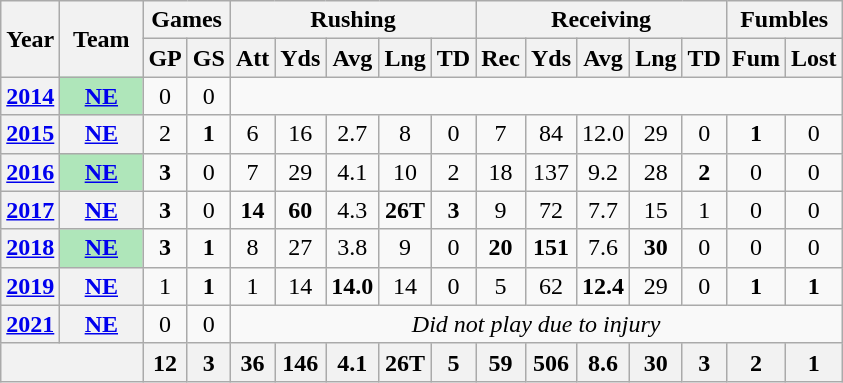<table class="wikitable" style="text-align:center;">
<tr>
<th rowspan="2">Year</th>
<th rowspan="2">Team</th>
<th colspan="2">Games</th>
<th colspan="5">Rushing</th>
<th colspan="5">Receiving</th>
<th colspan="2">Fumbles</th>
</tr>
<tr>
<th>GP</th>
<th>GS</th>
<th>Att</th>
<th>Yds</th>
<th>Avg</th>
<th>Lng</th>
<th>TD</th>
<th>Rec</th>
<th>Yds</th>
<th>Avg</th>
<th>Lng</th>
<th>TD</th>
<th>Fum</th>
<th>Lost</th>
</tr>
<tr>
<th><a href='#'>2014</a></th>
<th style="background:#afe6ba; width:3em;"><a href='#'>NE</a></th>
<td>0</td>
<td>0</td>
<td colspan="12"></td>
</tr>
<tr>
<th><a href='#'>2015</a></th>
<th><a href='#'>NE</a></th>
<td>2</td>
<td><strong>1</strong></td>
<td>6</td>
<td>16</td>
<td>2.7</td>
<td>8</td>
<td>0</td>
<td>7</td>
<td>84</td>
<td>12.0</td>
<td>29</td>
<td>0</td>
<td><strong>1</strong></td>
<td>0</td>
</tr>
<tr>
<th><a href='#'>2016</a></th>
<th style="background:#afe6ba; width:3em;"><a href='#'>NE</a></th>
<td><strong>3</strong></td>
<td>0</td>
<td>7</td>
<td>29</td>
<td>4.1</td>
<td>10</td>
<td>2</td>
<td>18</td>
<td>137</td>
<td>9.2</td>
<td>28</td>
<td><strong>2</strong></td>
<td>0</td>
<td>0</td>
</tr>
<tr>
<th><a href='#'>2017</a></th>
<th><a href='#'>NE</a></th>
<td><strong>3</strong></td>
<td>0</td>
<td><strong>14</strong></td>
<td><strong>60</strong></td>
<td>4.3</td>
<td><strong>26T</strong></td>
<td><strong>3</strong></td>
<td>9</td>
<td>72</td>
<td>7.7</td>
<td>15</td>
<td>1</td>
<td>0</td>
<td>0</td>
</tr>
<tr>
<th><a href='#'>2018</a></th>
<th style="background:#afe6ba; width:3em;"><a href='#'>NE</a></th>
<td><strong>3</strong></td>
<td><strong>1</strong></td>
<td>8</td>
<td>27</td>
<td>3.8</td>
<td>9</td>
<td>0</td>
<td><strong>20</strong></td>
<td><strong>151</strong></td>
<td>7.6</td>
<td><strong>30</strong></td>
<td>0</td>
<td>0</td>
<td>0</td>
</tr>
<tr>
<th><a href='#'>2019</a></th>
<th><a href='#'>NE</a></th>
<td>1</td>
<td><strong>1</strong></td>
<td>1</td>
<td>14</td>
<td><strong>14.0</strong></td>
<td>14</td>
<td>0</td>
<td>5</td>
<td>62</td>
<td><strong>12.4</strong></td>
<td>29</td>
<td>0</td>
<td><strong>1</strong></td>
<td><strong>1</strong></td>
</tr>
<tr>
<th><a href='#'>2021</a></th>
<th><a href='#'>NE</a></th>
<td>0</td>
<td>0</td>
<td colspan="12"><em>Did not play due to injury</em></td>
</tr>
<tr>
<th colspan="2"></th>
<th>12</th>
<th>3</th>
<th>36</th>
<th>146</th>
<th>4.1</th>
<th>26T</th>
<th>5</th>
<th>59</th>
<th>506</th>
<th>8.6</th>
<th>30</th>
<th>3</th>
<th>2</th>
<th>1</th>
</tr>
</table>
